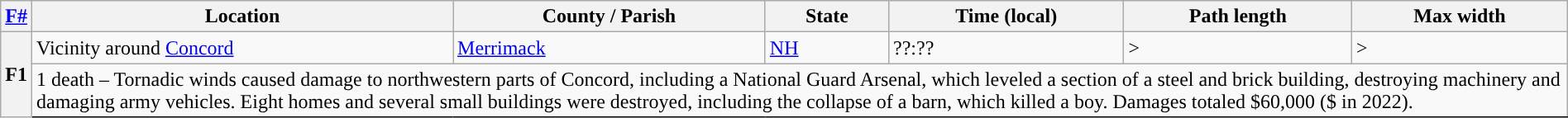<table class="wikitable sortable" style="width:100%;">
<tr>
<th scope="col" align="center"><a href='#'>F#</a><br></th>
<th scope="col" align="center" class="unsortable">Location</th>
<th scope="col" align="center" class="unsortable">County / Parish</th>
<th scope="col" align="center">State</th>
<th scope="col" align="center">Time (local)</th>
<th scope="col" align="center">Path length</th>
<th scope="col" align="center">Max width</th>
</tr>
<tr>
<th scope="row" rowspan="2" style="background-color:#">F1</th>
<td>Vicinity around <a href='#'>Concord</a></td>
<td><a href='#'>Merrimack</a></td>
<td><a href='#'>NH</a></td>
<td>??:??</td>
<td>></td>
<td>></td>
</tr>
<tr class="expand-child">
<td colspan="6" style="border-bottom: 1px solid black;">1 death – Tornadic winds caused damage to northwestern parts of Concord, including a National Guard Arsenal, which leveled a  section of a steel and brick building, destroying machinery and damaging army vehicles. Eight homes and several small buildings were destroyed, including the collapse of a barn, which killed a boy. Damages totaled $60,000 ($ in 2022). </td>
</tr>
</table>
